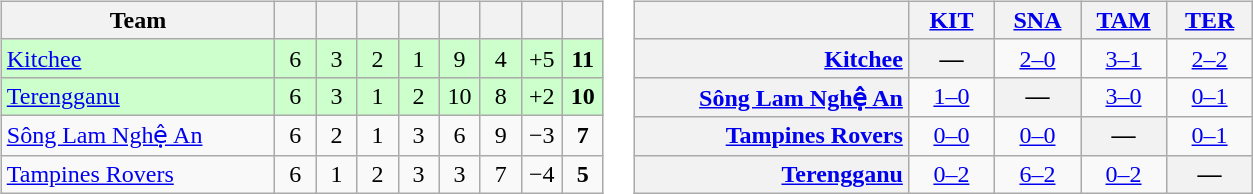<table>
<tr>
<td><br><table class="wikitable" style="text-align:center;">
<tr>
<th width=175>Team</th>
<th width=20></th>
<th width=20></th>
<th width=20></th>
<th width=20></th>
<th width=20></th>
<th width=20></th>
<th width=20></th>
<th width=20></th>
</tr>
<tr bgcolor=ccffcc>
<td align=left> <a href='#'>Kitchee</a></td>
<td>6</td>
<td>3</td>
<td>2</td>
<td>1</td>
<td>9</td>
<td>4</td>
<td>+5</td>
<td><strong>11</strong></td>
</tr>
<tr bgcolor=ccffcc>
<td align=left> <a href='#'>Terengganu</a></td>
<td>6</td>
<td>3</td>
<td>1</td>
<td>2</td>
<td>10</td>
<td>8</td>
<td>+2</td>
<td><strong>10</strong></td>
</tr>
<tr>
<td align=left> <a href='#'>Sông Lam Nghệ An</a></td>
<td>6</td>
<td>2</td>
<td>1</td>
<td>3</td>
<td>6</td>
<td>9</td>
<td>−3</td>
<td><strong>7</strong></td>
</tr>
<tr>
<td align=left> <a href='#'>Tampines Rovers</a></td>
<td>6</td>
<td>1</td>
<td>2</td>
<td>3</td>
<td>3</td>
<td>7</td>
<td>−4</td>
<td><strong>5</strong></td>
</tr>
</table>
</td>
<td><br><table class="wikitable" style="text-align:center">
<tr>
<th width="175"> </th>
<th width="50"><a href='#'>KIT</a></th>
<th width="50"><a href='#'>SNA</a></th>
<th width="50"><a href='#'>TAM</a></th>
<th width="50"><a href='#'>TER</a></th>
</tr>
<tr>
<th style="text-align:right;"><a href='#'>Kitchee</a></th>
<th>—</th>
<td><a href='#'>2–0</a></td>
<td><a href='#'>3–1</a></td>
<td><a href='#'>2–2</a></td>
</tr>
<tr>
<th style="text-align:right;"><a href='#'>Sông Lam Nghệ An</a></th>
<td><a href='#'>1–0</a></td>
<th>—</th>
<td><a href='#'>3–0</a></td>
<td><a href='#'>0–1</a></td>
</tr>
<tr>
<th style="text-align:right;"><a href='#'>Tampines Rovers</a></th>
<td><a href='#'>0–0</a></td>
<td><a href='#'>0–0</a></td>
<th>—</th>
<td><a href='#'>0–1</a></td>
</tr>
<tr>
<th style="text-align:right;"><a href='#'>Terengganu</a></th>
<td><a href='#'>0–2</a></td>
<td><a href='#'>6–2</a></td>
<td><a href='#'>0–2</a></td>
<th>—</th>
</tr>
</table>
</td>
</tr>
</table>
